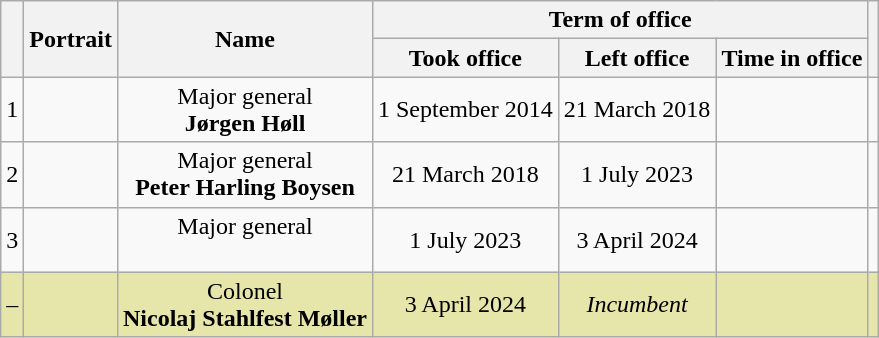<table class="wikitable" style="text-align:center">
<tr>
<th rowspan=2></th>
<th rowspan=2>Portrait</th>
<th rowspan=2>Name<br></th>
<th colspan=3>Term of office</th>
<th rowspan=2></th>
</tr>
<tr>
<th>Took office</th>
<th>Left office</th>
<th>Time in office</th>
</tr>
<tr>
<td>1</td>
<td></td>
<td>Major general<br><strong>Jørgen Høll</strong><br></td>
<td>1 September 2014</td>
<td>21 March 2018</td>
<td></td>
<td></td>
</tr>
<tr>
<td>2</td>
<td></td>
<td>Major general<br><strong>Peter Harling Boysen</strong><br></td>
<td>21 March 2018</td>
<td>1 July 2023</td>
<td></td>
<td></td>
</tr>
<tr>
<td>3</td>
<td></td>
<td>Major general<br><strong></strong><br></td>
<td>1 July 2023</td>
<td>3 April 2024</td>
<td></td>
<td></td>
</tr>
<tr style="background:#e6e6aa;">
<td>–</td>
<td></td>
<td>Colonel<br><strong>Nicolaj Stahlfest Møller</strong><br></td>
<td>3 April 2024</td>
<td><em>Incumbent</em></td>
<td></td>
<td></td>
</tr>
</table>
